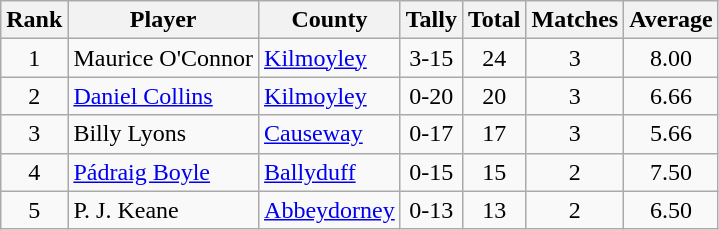<table class="wikitable">
<tr>
<th>Rank</th>
<th>Player</th>
<th>County</th>
<th>Tally</th>
<th>Total</th>
<th>Matches</th>
<th>Average</th>
</tr>
<tr>
<td rowspan=1 align=center>1</td>
<td>Maurice O'Connor</td>
<td><a href='#'>Kilmoyley</a></td>
<td align=center>3-15</td>
<td align=center>24</td>
<td align=center>3</td>
<td align=center>8.00</td>
</tr>
<tr>
<td rowspan=1 align=center>2</td>
<td><a href='#'>Daniel Collins</a></td>
<td><a href='#'>Kilmoyley</a></td>
<td align=center>0-20</td>
<td align=center>20</td>
<td align=center>3</td>
<td align=center>6.66</td>
</tr>
<tr>
<td rowspan=1 align=center>3</td>
<td>Billy Lyons</td>
<td><a href='#'>Causeway</a></td>
<td align=center>0-17</td>
<td align=center>17</td>
<td align=center>3</td>
<td align=center>5.66</td>
</tr>
<tr>
<td rowspan=1 align=center>4</td>
<td><a href='#'>Pádraig Boyle</a></td>
<td><a href='#'>Ballyduff</a></td>
<td align=center>0-15</td>
<td align=center>15</td>
<td align=center>2</td>
<td align=center>7.50</td>
</tr>
<tr>
<td rowspan=1 align=center>5</td>
<td>P. J. Keane</td>
<td><a href='#'>Abbeydorney</a></td>
<td align=center>0-13</td>
<td align=center>13</td>
<td align=center>2</td>
<td align=center>6.50</td>
</tr>
</table>
